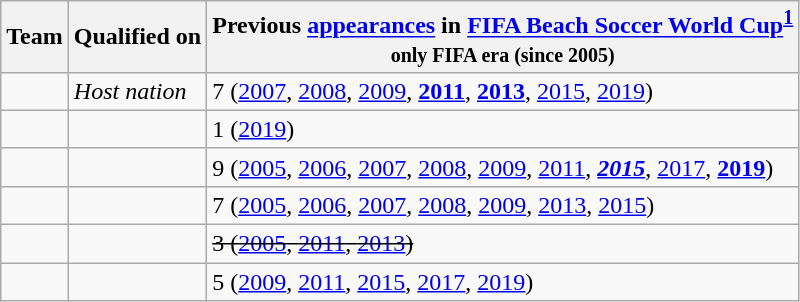<table class="wikitable sortable">
<tr>
<th>Team</th>
<th>Qualified on</th>
<th data-sort-type="number">Previous <a href='#'>appearances</a> in <a href='#'>FIFA Beach Soccer World Cup</a><sup><strong><a href='#'>1</a></strong></sup><br><small>only FIFA era (since 2005)</small></th>
</tr>
<tr>
<td></td>
<td><em>Host nation</em></td>
<td>7 (<a href='#'>2007</a>, <a href='#'>2008</a>, <a href='#'>2009</a>,  <strong><a href='#'>2011</a></strong>, <strong><a href='#'>2013</a></strong>, <a href='#'>2015</a>, <a href='#'>2019</a>)</td>
</tr>
<tr>
<td></td>
<td></td>
<td>1 (<a href='#'>2019</a>)</td>
</tr>
<tr>
<td></td>
<td></td>
<td>9 (<a href='#'>2005</a>, <a href='#'>2006</a>, <a href='#'>2007</a>, <a href='#'>2008</a>, <a href='#'>2009</a>, <a href='#'>2011</a>, <strong><em><a href='#'>2015</a></em></strong>, <a href='#'>2017</a>, <strong><a href='#'>2019</a></strong>)</td>
</tr>
<tr>
<td></td>
<td></td>
<td>7 (<a href='#'>2005</a>, <a href='#'>2006</a>, <a href='#'>2007</a>, <a href='#'>2008</a>, <a href='#'>2009</a>, <a href='#'>2013</a>, <a href='#'>2015</a>)</td>
</tr>
<tr>
<td><s></s></td>
<td><s></s></td>
<td><s>3 (<a href='#'>2005</a>, <a href='#'>2011</a>, <a href='#'>2013</a>)</s></td>
</tr>
<tr>
<td></td>
<td></td>
<td>5 (<a href='#'>2009</a>, <a href='#'>2011</a>, <a href='#'>2015</a>, <a href='#'>2017</a>, <a href='#'>2019</a>)</td>
</tr>
</table>
